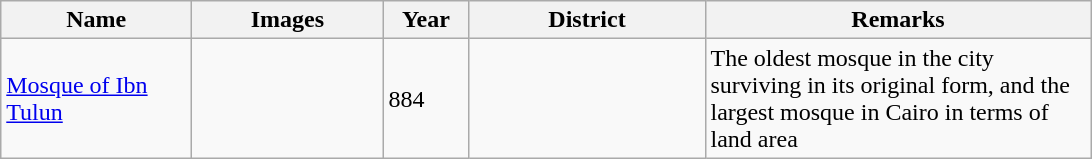<table class="wikitable sortable">
<tr>
<th align=left width=120px>Name</th>
<th align=center width=120px class=unsortable>Images</th>
<th align=left width=050px>Year</th>
<th align=left width=150px>District</th>
<th align=left width=250px class=unsortable>Remarks</th>
</tr>
<tr>
<td><a href='#'>Mosque of Ibn Tulun</a></td>
<td></td>
<td>884</td>
<td></td>
<td>The oldest mosque in the city surviving in its original form, and the largest mosque in Cairo in terms of land area</td>
</tr>
</table>
